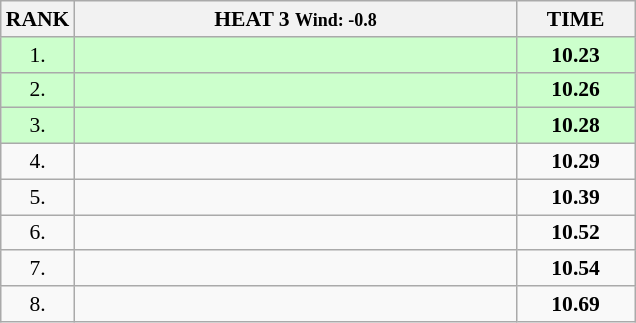<table class="wikitable" style="border-collapse: collapse; font-size: 90%;">
<tr>
<th>RANK</th>
<th style="width: 20em">HEAT 3 <small>Wind: -0.8</small></th>
<th style="width: 5em">TIME</th>
</tr>
<tr style="background:#ccffcc;">
<td align="center">1.</td>
<td></td>
<td align="center"><strong>10.23</strong></td>
</tr>
<tr style="background:#ccffcc;">
<td align="center">2.</td>
<td></td>
<td align="center"><strong>10.26</strong></td>
</tr>
<tr style="background:#ccffcc;">
<td align="center">3.</td>
<td></td>
<td align="center"><strong>10.28</strong></td>
</tr>
<tr>
<td align="center">4.</td>
<td></td>
<td align="center"><strong>10.29</strong></td>
</tr>
<tr>
<td align="center">5.</td>
<td></td>
<td align="center"><strong>10.39</strong></td>
</tr>
<tr>
<td align="center">6.</td>
<td></td>
<td align="center"><strong>10.52</strong></td>
</tr>
<tr>
<td align="center">7.</td>
<td></td>
<td align="center"><strong>10.54</strong></td>
</tr>
<tr>
<td align="center">8.</td>
<td></td>
<td align="center"><strong>10.69</strong></td>
</tr>
</table>
